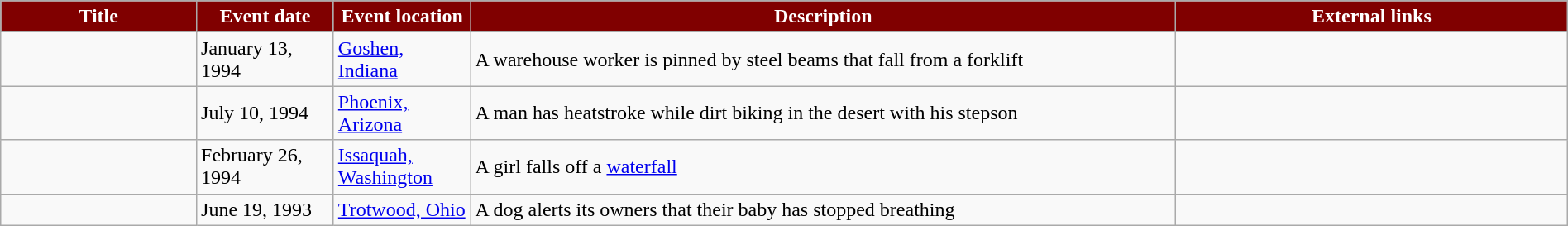<table class="wikitable" style="width: 100%;">
<tr>
<th style="background: #800000; color: #FFFFFF; width: 10%;">Title</th>
<th style="background: #800000; color: #FFFFFF; width: 7%;">Event date</th>
<th style="background: #800000; color: #FFFFFF; width: 7%;">Event location</th>
<th style="background: #800000; color: #FFFFFF; width: 36%;">Description</th>
<th style="background: #800000; color: #FFFFFF; width: 20%;">External links</th>
</tr>
<tr>
<td></td>
<td>January 13, 1994</td>
<td><a href='#'>Goshen, Indiana</a></td>
<td>A warehouse worker is pinned by steel beams that fall from a forklift</td>
<td></td>
</tr>
<tr>
<td></td>
<td>July 10, 1994</td>
<td><a href='#'>Phoenix, Arizona</a></td>
<td>A man has heatstroke while dirt biking in the desert with his stepson</td>
<td></td>
</tr>
<tr>
<td></td>
<td>February 26, 1994</td>
<td><a href='#'>Issaquah, Washington</a></td>
<td>A girl falls off a <a href='#'>waterfall</a></td>
<td class="mw-collapsible mw-collapsed" data-expandtext="Show" data-collapsetext="Hide" style="float: left; border: none;"><br></td>
</tr>
<tr>
<td></td>
<td>June 19, 1993</td>
<td><a href='#'>Trotwood, Ohio</a></td>
<td>A dog alerts its owners that their baby has stopped breathing</td>
<td></td>
</tr>
</table>
